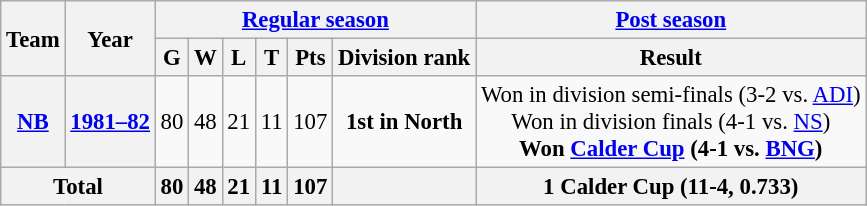<table class="wikitable" style="font-size: 95%; text-align:center;">
<tr>
<th rowspan="2">Team</th>
<th rowspan="2">Year</th>
<th colspan="6"><a href='#'>Regular season</a></th>
<th colspan="1"><a href='#'>Post season</a></th>
</tr>
<tr>
<th>G</th>
<th>W</th>
<th>L</th>
<th>T</th>
<th>Pts</th>
<th>Division rank</th>
<th>Result</th>
</tr>
<tr>
<th><a href='#'>NB</a></th>
<th><a href='#'>1981–82</a></th>
<td>80</td>
<td>48</td>
<td>21</td>
<td>11</td>
<td>107</td>
<td><strong>1st in North</strong></td>
<td>Won in division semi-finals (3-2 vs. <a href='#'>ADI</a>) <br> Won in division finals (4-1 vs. <a href='#'>NS</a>) <br> <strong>Won <a href='#'>Calder Cup</a> (4-1 vs. <a href='#'>BNG</a>)</strong></td>
</tr>
<tr>
<th colspan="2">Total</th>
<th>80</th>
<th>48</th>
<th>21</th>
<th>11</th>
<th>107</th>
<th></th>
<th>1 Calder Cup (11-4, 0.733)</th>
</tr>
</table>
